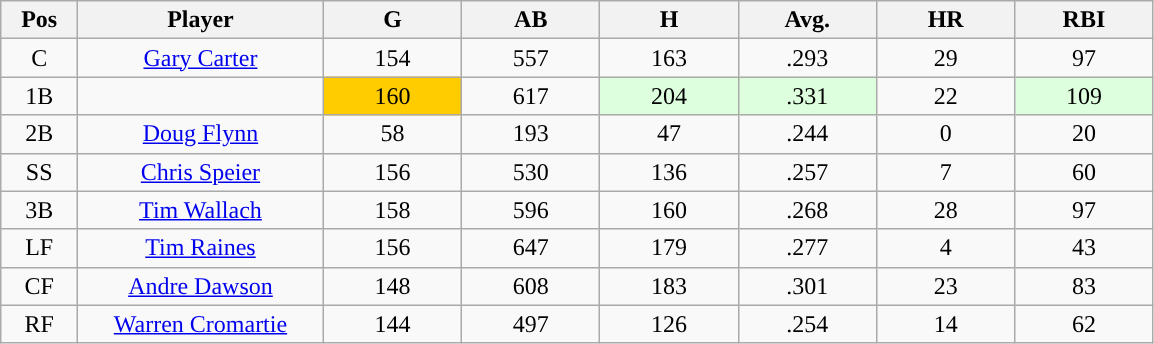<table class="wikitable sortable">
<tr>
<th bgcolor="#DDDDFF" width="5%">Pos</th>
<th bgcolor="#DDDDFF" width="16%">Player</th>
<th bgcolor="#DDDDFF" width="9%">G</th>
<th bgcolor="#DDDDFF" width="9%">AB</th>
<th bgcolor="#DDDDFF" width="9%">H</th>
<th bgcolor="#DDDDFF" width="9%">Avg.</th>
<th bgcolor="#DDDDFF" width="9%">HR</th>
<th bgcolor="#DDDDFF" width="9%">RBI</th>
</tr>
<tr align="center">
<td>C</td>
<td><a href='#'>Gary Carter</a></td>
<td>154</td>
<td>557</td>
<td>163</td>
<td>.293</td>
<td>29</td>
<td>97</td>
</tr>
<tr align="center">
<td>1B</td>
<td></td>
<td style="background:#fc0;">160</td>
<td>617</td>
<td style="background:#DDFFDD;">204</td>
<td style="background:#DDFFDD;">.331</td>
<td>22</td>
<td style="background:#DDFFDD;">109</td>
</tr>
<tr align="center">
<td>2B</td>
<td><a href='#'>Doug Flynn</a></td>
<td>58</td>
<td>193</td>
<td>47</td>
<td>.244</td>
<td>0</td>
<td>20</td>
</tr>
<tr align="center">
<td>SS</td>
<td><a href='#'>Chris Speier</a></td>
<td>156</td>
<td>530</td>
<td>136</td>
<td>.257</td>
<td>7</td>
<td>60</td>
</tr>
<tr align="center">
<td>3B</td>
<td><a href='#'>Tim Wallach</a></td>
<td>158</td>
<td>596</td>
<td>160</td>
<td>.268</td>
<td>28</td>
<td>97</td>
</tr>
<tr align="center">
<td>LF</td>
<td><a href='#'>Tim Raines</a></td>
<td>156</td>
<td>647</td>
<td>179</td>
<td>.277</td>
<td>4</td>
<td>43</td>
</tr>
<tr align="center">
<td>CF</td>
<td><a href='#'>Andre Dawson</a></td>
<td>148</td>
<td>608</td>
<td>183</td>
<td>.301</td>
<td>23</td>
<td>83</td>
</tr>
<tr align="center">
<td>RF</td>
<td><a href='#'>Warren Cromartie</a></td>
<td>144</td>
<td>497</td>
<td>126</td>
<td>.254</td>
<td>14</td>
<td>62</td>
</tr>
</table>
